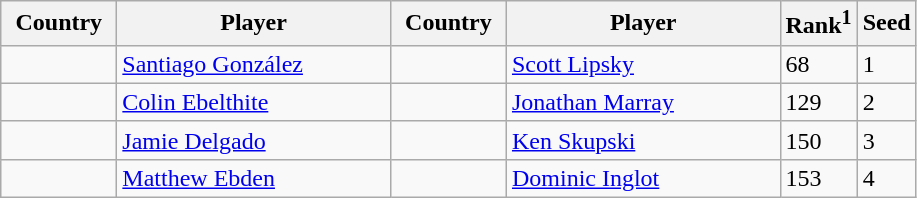<table class="sortable wikitable">
<tr>
<th width="70">Country</th>
<th width="175">Player</th>
<th width="70">Country</th>
<th width="175">Player</th>
<th>Rank<sup>1</sup></th>
<th>Seed</th>
</tr>
<tr>
<td></td>
<td><a href='#'>Santiago González</a></td>
<td></td>
<td><a href='#'>Scott Lipsky</a></td>
<td>68</td>
<td>1</td>
</tr>
<tr>
<td></td>
<td><a href='#'>Colin Ebelthite</a></td>
<td></td>
<td><a href='#'>Jonathan Marray</a></td>
<td>129</td>
<td>2</td>
</tr>
<tr>
<td></td>
<td><a href='#'>Jamie Delgado</a></td>
<td></td>
<td><a href='#'>Ken Skupski</a></td>
<td>150</td>
<td>3</td>
</tr>
<tr>
<td></td>
<td><a href='#'>Matthew Ebden</a></td>
<td></td>
<td><a href='#'>Dominic Inglot</a></td>
<td>153</td>
<td>4</td>
</tr>
</table>
